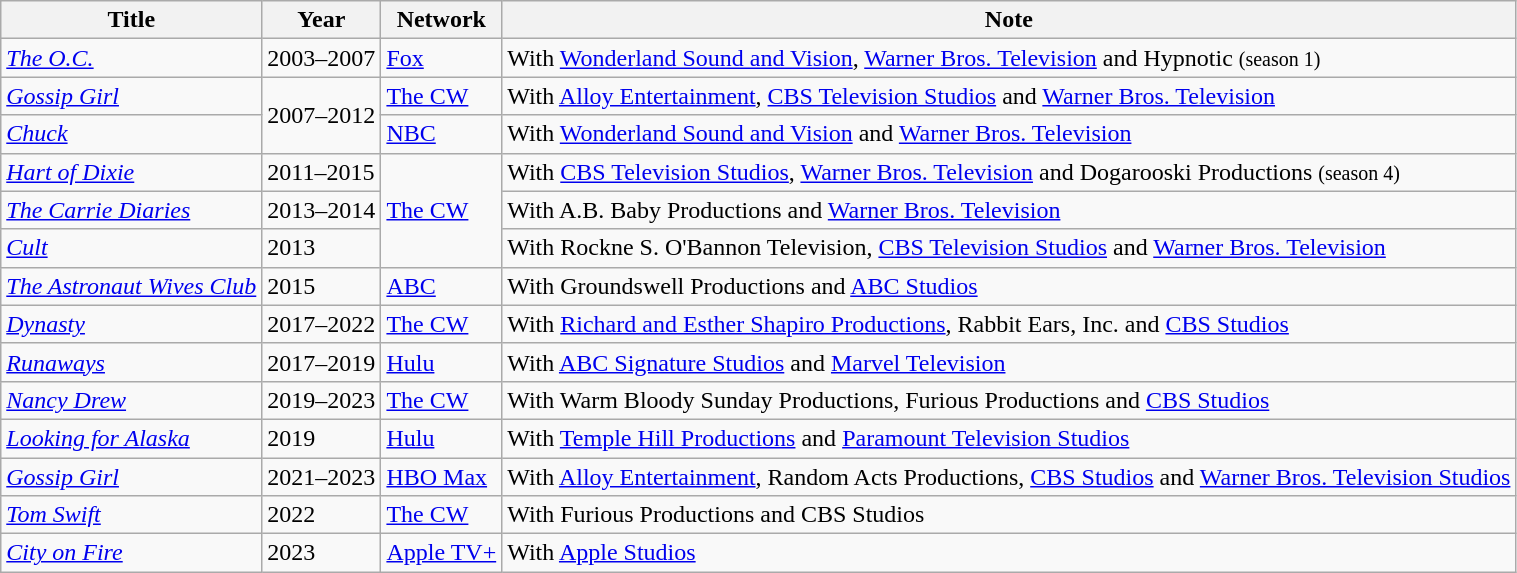<table class="sortable wikitable">
<tr>
<th>Title</th>
<th>Year</th>
<th>Network</th>
<th>Note</th>
</tr>
<tr>
<td><em><a href='#'>The O.C.</a></em></td>
<td>2003–2007</td>
<td><a href='#'>Fox</a></td>
<td>With <a href='#'>Wonderland Sound and Vision</a>, <a href='#'>Warner Bros. Television</a> and Hypnotic <small>(season 1)</small></td>
</tr>
<tr>
<td><em><a href='#'>Gossip Girl</a></em></td>
<td rowspan="2">2007–2012</td>
<td><a href='#'>The CW</a></td>
<td>With <a href='#'>Alloy Entertainment</a>, <a href='#'>CBS Television Studios</a> and <a href='#'>Warner Bros. Television</a></td>
</tr>
<tr>
<td><em><a href='#'>Chuck</a></em></td>
<td><a href='#'>NBC</a></td>
<td>With <a href='#'>Wonderland Sound and Vision</a> and <a href='#'>Warner Bros. Television</a></td>
</tr>
<tr>
<td><em><a href='#'>Hart of Dixie</a></em></td>
<td>2011–2015</td>
<td rowspan="3"><a href='#'>The CW</a></td>
<td>With <a href='#'>CBS Television Studios</a>, <a href='#'>Warner Bros. Television</a> and Dogarooski Productions <small>(season 4)</small></td>
</tr>
<tr>
<td><em><a href='#'>The Carrie Diaries</a></em></td>
<td>2013–2014</td>
<td>With A.B. Baby Productions and <a href='#'>Warner Bros. Television</a></td>
</tr>
<tr>
<td><em><a href='#'>Cult</a></em></td>
<td>2013</td>
<td>With Rockne S. O'Bannon Television, <a href='#'>CBS Television Studios</a> and <a href='#'>Warner Bros. Television</a></td>
</tr>
<tr>
<td><em><a href='#'>The Astronaut Wives Club</a></em></td>
<td>2015</td>
<td><a href='#'>ABC</a></td>
<td>With Groundswell Productions and <a href='#'>ABC Studios</a></td>
</tr>
<tr>
<td><em><a href='#'>Dynasty</a></em></td>
<td>2017–2022</td>
<td><a href='#'>The CW</a></td>
<td>With <a href='#'>Richard and Esther Shapiro Productions</a>, Rabbit Ears, Inc. and <a href='#'>CBS Studios</a></td>
</tr>
<tr>
<td><em><a href='#'>Runaways</a></em></td>
<td>2017–2019</td>
<td><a href='#'>Hulu</a></td>
<td>With <a href='#'>ABC Signature Studios</a> and <a href='#'>Marvel Television</a></td>
</tr>
<tr>
<td><em><a href='#'>Nancy Drew</a></em></td>
<td>2019–2023</td>
<td><a href='#'>The CW</a></td>
<td>With Warm Bloody Sunday Productions, Furious Productions and <a href='#'>CBS Studios</a></td>
</tr>
<tr>
<td><em><a href='#'>Looking for Alaska</a></em></td>
<td>2019</td>
<td><a href='#'>Hulu</a></td>
<td>With <a href='#'>Temple Hill Productions</a> and <a href='#'>Paramount Television Studios</a></td>
</tr>
<tr>
<td><em><a href='#'>Gossip Girl</a></em></td>
<td>2021–2023</td>
<td><a href='#'>HBO Max</a></td>
<td>With <a href='#'>Alloy Entertainment</a>, Random Acts Productions, <a href='#'>CBS Studios</a> and <a href='#'>Warner Bros. Television Studios</a></td>
</tr>
<tr>
<td><em><a href='#'>Tom Swift</a></em></td>
<td>2022</td>
<td><a href='#'>The CW</a></td>
<td>With Furious Productions and CBS Studios</td>
</tr>
<tr>
<td><em><a href='#'>City on Fire</a></em></td>
<td>2023</td>
<td><a href='#'>Apple TV+</a></td>
<td>With <a href='#'>Apple Studios</a></td>
</tr>
</table>
